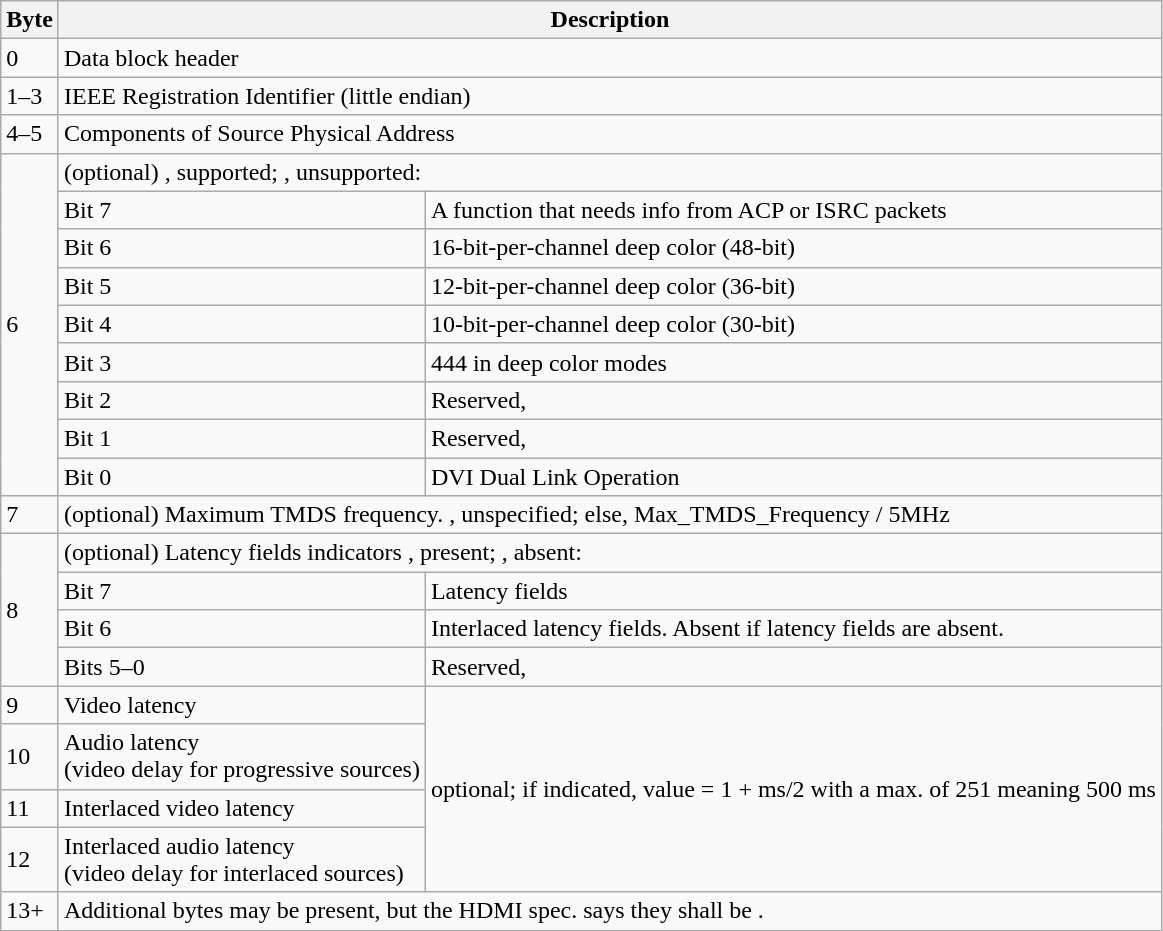<table class="wikitable">
<tr>
<th>Byte</th>
<th colspan=2>Description</th>
</tr>
<tr>
<td>0</td>
<td colspan=2>Data block header</td>
</tr>
<tr>
<td>1–3</td>
<td colspan=2>IEEE Registration Identifier (little endian)</td>
</tr>
<tr>
<td>4–5</td>
<td colspan=2>Components of Source Physical Address</td>
</tr>
<tr>
<td rowspan=9>6</td>
<td colspan=2>(optional) , supported; , unsupported:</td>
</tr>
<tr>
<td>Bit 7</td>
<td>A function that needs info from ACP or ISRC packets</td>
</tr>
<tr>
<td>Bit 6</td>
<td>16-bit-per-channel deep color (48-bit)</td>
</tr>
<tr>
<td>Bit 5</td>
<td>12-bit-per-channel deep color (36-bit)</td>
</tr>
<tr>
<td>Bit 4</td>
<td>10-bit-per-channel deep color (30-bit)</td>
</tr>
<tr>
<td>Bit 3</td>
<td>444 in deep color modes</td>
</tr>
<tr>
<td>Bit 2</td>
<td>Reserved, </td>
</tr>
<tr>
<td>Bit 1</td>
<td>Reserved, </td>
</tr>
<tr>
<td>Bit 0</td>
<td>DVI Dual Link Operation</td>
</tr>
<tr>
<td>7</td>
<td colspan=2>(optional) Maximum TMDS frequency. , unspecified; else, Max_TMDS_Frequency / 5MHz</td>
</tr>
<tr>
<td rowspan=4>8</td>
<td colspan=2>(optional) Latency fields indicators , present; , absent:</td>
</tr>
<tr>
<td>Bit 7</td>
<td>Latency fields</td>
</tr>
<tr>
<td>Bit 6</td>
<td>Interlaced latency fields. Absent if latency fields are absent.</td>
</tr>
<tr>
<td>Bits 5–0</td>
<td>Reserved, </td>
</tr>
<tr>
<td>9</td>
<td>Video latency</td>
<td rowspan=4>optional; if indicated, value = 1 + ms/2 with a max. of 251 meaning 500 ms</td>
</tr>
<tr>
<td>10</td>
<td>Audio latency <br>(video delay for progressive sources)</td>
</tr>
<tr>
<td>11</td>
<td>Interlaced video latency</td>
</tr>
<tr>
<td>12</td>
<td>Interlaced audio latency <br>(video delay for interlaced sources)</td>
</tr>
<tr>
<td>13+</td>
<td colspan=2>Additional bytes may be present, but the HDMI spec. says they shall be .</td>
</tr>
</table>
